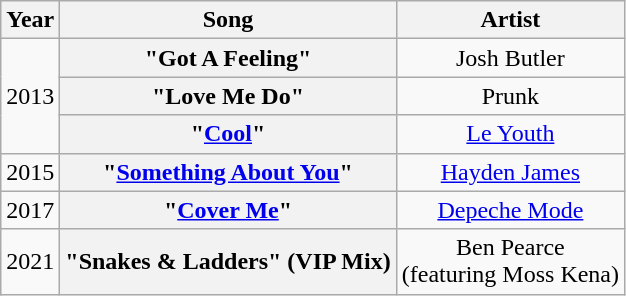<table class="wikitable plainrowheaders" style="text-align:center;">
<tr>
<th scope="col">Year</th>
<th scope="col">Song</th>
<th scope="col">Artist</th>
</tr>
<tr>
<td rowspan="3">2013</td>
<th scope="row">"Got A Feeling"</th>
<td>Josh Butler</td>
</tr>
<tr>
<th scope="row">"Love Me Do"</th>
<td>Prunk</td>
</tr>
<tr>
<th scope="row">"<a href='#'>Cool</a>"</th>
<td><a href='#'>Le Youth</a></td>
</tr>
<tr>
<td>2015</td>
<th scope="row">"<a href='#'>Something About You</a>"</th>
<td><a href='#'>Hayden James</a></td>
</tr>
<tr>
<td>2017</td>
<th scope="row">"<a href='#'>Cover Me</a>"</th>
<td><a href='#'>Depeche Mode</a></td>
</tr>
<tr>
<td>2021</td>
<th scope="row">"Snakes & Ladders" (VIP Mix)</th>
<td>Ben Pearce <br><span>(featuring Moss Kena)</span></td>
</tr>
</table>
